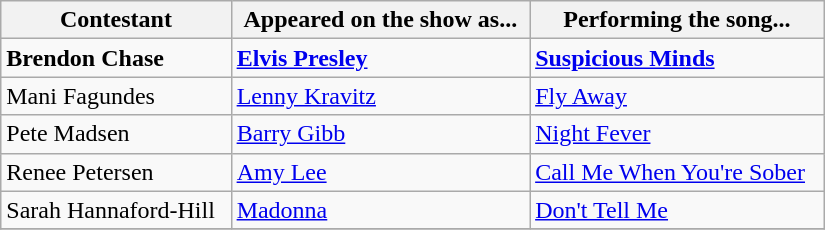<table class="wikitable" width="550px">
<tr>
<th align="left">Contestant</th>
<th align="left">Appeared on the show as...</th>
<th align="left">Performing the song...</th>
</tr>
<tr>
<td align="left"><strong>Brendon Chase</strong></td>
<td align="left"><strong><a href='#'>Elvis Presley</a></strong></td>
<td align="left"><strong><a href='#'>Suspicious Minds</a></strong></td>
</tr>
<tr>
<td align="left">Mani Fagundes</td>
<td align="left"><a href='#'>Lenny Kravitz</a></td>
<td align="left"><a href='#'>Fly Away</a></td>
</tr>
<tr>
<td align="left">Pete Madsen</td>
<td align="left"><a href='#'>Barry Gibb</a></td>
<td align="left"><a href='#'>Night Fever</a></td>
</tr>
<tr>
<td align="left">Renee Petersen</td>
<td align="left"><a href='#'>Amy Lee</a></td>
<td align="left"><a href='#'>Call Me When You're Sober</a></td>
</tr>
<tr>
<td align="left">Sarah Hannaford-Hill</td>
<td align="left"><a href='#'>Madonna</a></td>
<td align="left"><a href='#'>Don't Tell Me</a></td>
</tr>
<tr>
</tr>
</table>
